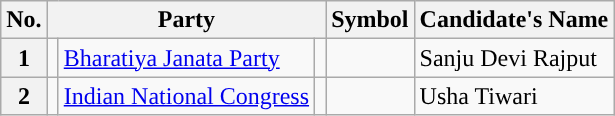<table class="wikitable sortable">
<tr>
<th>No.</th>
<th colspan="3">Party</th>
<th>Symbol</th>
<th>Candidate's Name</th>
</tr>
<tr>
<th>1</th>
<td style="background:"></td>
<td><a href='#'>Bharatiya Janata Party</a></td>
<td></td>
<td></td>
<td>Sanju Devi Rajput</td>
</tr>
<tr>
<th>2</th>
<td style="background:"></td>
<td><a href='#'>Indian National Congress</a></td>
<td></td>
<td></td>
<td>Usha Tiwari</td>
</tr>
</table>
